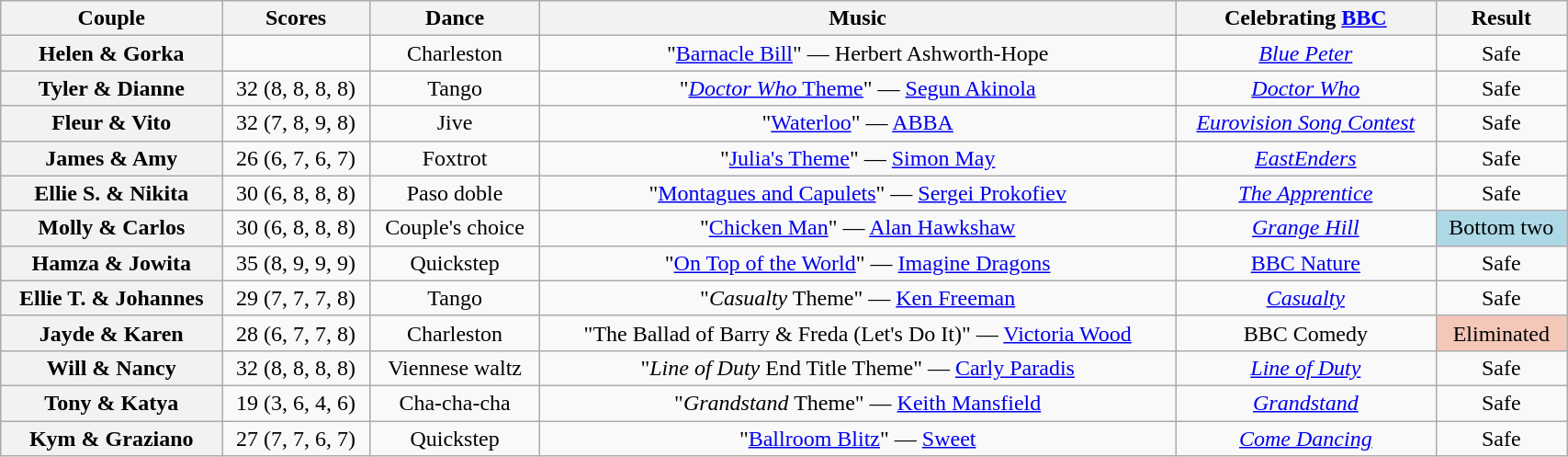<table class="wikitable sortable" style="text-align:center; width: 90%">
<tr>
<th scope="col">Couple</th>
<th scope="col">Scores</th>
<th scope="col" class="unsortable">Dance</th>
<th scope="col" class="unsortable">Music</th>
<th scope="col" class="unsortable">Celebrating <a href='#'>BBC</a></th>
<th scope="col" class="unsortable">Result</th>
</tr>
<tr>
<th scope="row">Helen & Gorka</th>
<td></td>
<td>Charleston</td>
<td>"<a href='#'>Barnacle Bill</a>" — Herbert Ashworth-Hope</td>
<td><em><a href='#'>Blue Peter</a></em></td>
<td>Safe</td>
</tr>
<tr>
<th scope="row">Tyler & Dianne</th>
<td>32 (8, 8, 8, 8)</td>
<td>Tango</td>
<td>"<a href='#'><em>Doctor Who</em> Theme</a>" — <a href='#'>Segun Akinola</a></td>
<td><em><a href='#'>Doctor Who</a></em></td>
<td>Safe</td>
</tr>
<tr>
<th scope="row">Fleur & Vito</th>
<td>32 (7, 8, 9, 8)</td>
<td>Jive</td>
<td>"<a href='#'>Waterloo</a>" — <a href='#'>ABBA</a></td>
<td><em><a href='#'>Eurovision Song Contest</a></em></td>
<td>Safe</td>
</tr>
<tr>
<th scope="row">James & Amy</th>
<td>26 (6, 7, 6, 7)</td>
<td>Foxtrot</td>
<td>"<a href='#'>Julia's Theme</a>" — <a href='#'>Simon May</a></td>
<td><em><a href='#'>EastEnders</a></em></td>
<td>Safe</td>
</tr>
<tr>
<th scope="row">Ellie S. & Nikita</th>
<td>30 (6, 8, 8, 8)</td>
<td>Paso doble</td>
<td>"<a href='#'>Montagues and Capulets</a>" — <a href='#'>Sergei Prokofiev</a></td>
<td><em><a href='#'>The Apprentice</a></em></td>
<td>Safe</td>
</tr>
<tr>
<th scope="row">Molly & Carlos</th>
<td>30 (6, 8, 8, 8)</td>
<td>Couple's choice</td>
<td>"<a href='#'>Chicken Man</a>" — <a href='#'>Alan Hawkshaw</a></td>
<td><em><a href='#'>Grange Hill</a></em></td>
<td bgcolor="lightblue">Bottom two</td>
</tr>
<tr>
<th scope="row">Hamza & Jowita</th>
<td>35 (8, 9, 9, 9)</td>
<td>Quickstep</td>
<td>"<a href='#'>On Top of the World</a>" — <a href='#'>Imagine Dragons</a></td>
<td><a href='#'>BBC Nature</a></td>
<td>Safe</td>
</tr>
<tr>
<th scope="row">Ellie T. & Johannes</th>
<td>29 (7, 7, 7, 8)</td>
<td>Tango</td>
<td>"<em>Casualty</em> Theme" — <a href='#'>Ken Freeman</a></td>
<td><em><a href='#'>Casualty</a></em></td>
<td>Safe</td>
</tr>
<tr>
<th scope="row">Jayde & Karen</th>
<td>28 (6, 7, 7, 8)</td>
<td>Charleston</td>
<td>"The Ballad of Barry & Freda (Let's Do It)" — <a href='#'>Victoria Wood</a></td>
<td>BBC Comedy</td>
<td bgcolor="f4c7b8">Eliminated</td>
</tr>
<tr>
<th scope="row">Will & Nancy</th>
<td>32 (8, 8, 8, 8)</td>
<td>Viennese waltz</td>
<td>"<em>Line of Duty</em> End Title Theme" — <a href='#'>Carly Paradis</a></td>
<td><em><a href='#'>Line of Duty</a></em></td>
<td>Safe</td>
</tr>
<tr>
<th scope="row">Tony & Katya</th>
<td>19 (3, 6, 4, 6)</td>
<td>Cha-cha-cha</td>
<td>"<em>Grandstand</em> Theme" — <a href='#'>Keith Mansfield</a></td>
<td><em><a href='#'>Grandstand</a></em></td>
<td>Safe</td>
</tr>
<tr>
<th scope="row">Kym & Graziano</th>
<td>27 (7, 7, 6, 7)</td>
<td>Quickstep</td>
<td>"<a href='#'>Ballroom Blitz</a>" — <a href='#'>Sweet</a></td>
<td><em><a href='#'>Come Dancing</a></em></td>
<td>Safe</td>
</tr>
</table>
